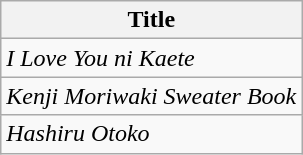<table class="wikitable">
<tr>
<th>Title</th>
</tr>
<tr>
<td><em>I Love You ni Kaete</em></td>
</tr>
<tr>
<td><em>Kenji Moriwaki Sweater Book</em></td>
</tr>
<tr>
<td><em>Hashiru Otoko</em></td>
</tr>
</table>
